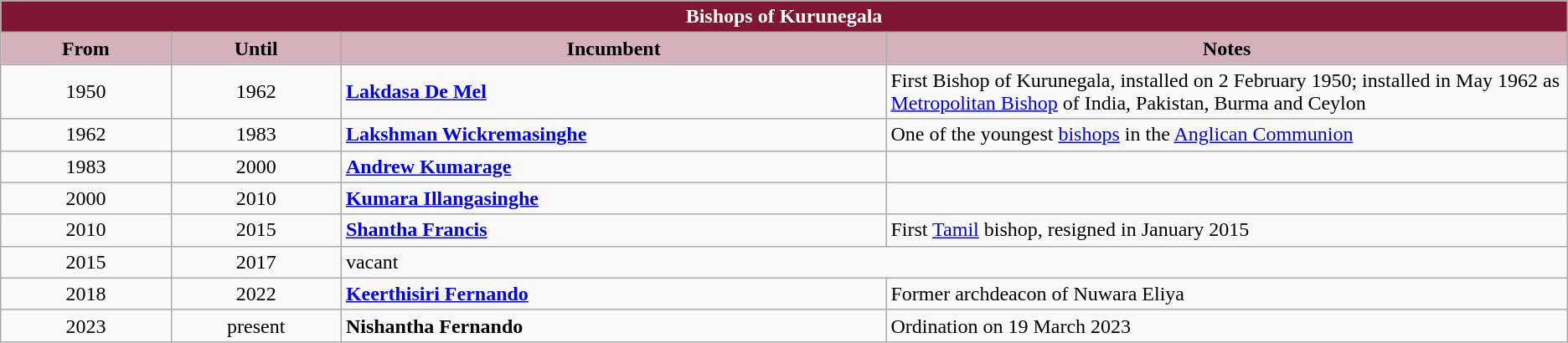<table class="wikitable sortable">
<tr>
<th colspan="5" style="background-color: #7F1734; color: white;">Bishops of Kurunegala</th>
</tr>
<tr>
<th style="background-color: #D4B1BB; width: 5%;">From</th>
<th style="background-color: #D4B1BB; width: 5%;">Until</th>
<th style="background-color: #D4B1BB; width: 16%;">Incumbent</th>
<th style="background-color: #D4B1BB; width: 20%;">Notes</th>
</tr>
<tr>
<td style="text-align: center;">1950</td>
<td style="text-align: center;">1962</td>
<td><strong><a href='#'>Lakdasa De Mel</a></strong></td>
<td>First Bishop of Kurunegala, installed on 2 February 1950; installed in May 1962 as <a href='#'>Metropolitan Bishop</a> of India, Pakistan, Burma and Ceylon</td>
</tr>
<tr>
<td style="text-align: center;">1962</td>
<td style="text-align: center;">1983</td>
<td><strong><a href='#'>Lakshman Wickremasinghe</a></strong></td>
<td>One of the youngest <a href='#'>bishops</a> in the <a href='#'>Anglican Communion</a></td>
</tr>
<tr>
<td style="text-align: center;">1983</td>
<td style="text-align: center;">2000</td>
<td><strong><a href='#'>Andrew Kumarage</a></strong></td>
<td></td>
</tr>
<tr>
<td style="text-align: center;">2000</td>
<td style="text-align: center;">2010</td>
<td><strong><a href='#'>Kumara Illangasinghe</a></strong></td>
<td></td>
</tr>
<tr>
<td style="text-align: center;">2010</td>
<td style="text-align: center;">2015</td>
<td><strong><a href='#'>Shantha Francis</a></strong></td>
<td>First <a href='#'>Tamil</a> bishop, resigned in January 2015</td>
</tr>
<tr>
<td style="text-align: center;">2015</td>
<td style="text-align: center;">2017</td>
<td colspan=3>vacant</td>
</tr>
<tr>
<td style="text-align: center;">2018</td>
<td style="text-align: center;">2022</td>
<td><strong><a href='#'>Keerthisiri Fernando</a></strong></td>
<td>Former archdeacon of Nuwara Eliya</td>
</tr>
<tr>
<td style="text-align: center;">2023</td>
<td style="text-align: center;">present</td>
<td><strong>Nishantha Fernando</strong></td>
<td>Ordination on 19 March 2023</td>
</tr>
</table>
